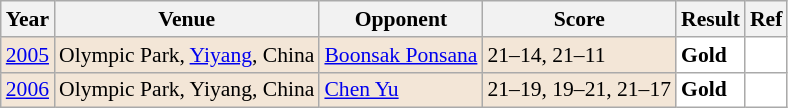<table class="sortable wikitable" style="font-size: 90%">
<tr>
<th>Year</th>
<th>Venue</th>
<th>Opponent</th>
<th>Score</th>
<th>Result</th>
<th>Ref</th>
</tr>
<tr style="background:#F3E6D7">
<td align="center"><a href='#'>2005</a></td>
<td align="left">Olympic Park, <a href='#'>Yiyang</a>, China</td>
<td align="left"> <a href='#'>Boonsak Ponsana</a></td>
<td align="left">21–14, 21–11</td>
<td style="text-align:left; background:white"> <strong>Gold</strong></td>
<td style="text-align:center; background:white"></td>
</tr>
<tr style="background:#F3E6D7">
<td align="center"><a href='#'>2006</a></td>
<td align="left">Olympic Park, Yiyang, China</td>
<td align="left"> <a href='#'>Chen Yu</a></td>
<td align="left">21–19, 19–21, 21–17</td>
<td style="text-align:left; background:white"> <strong>Gold</strong></td>
<td style="text-align:center; background:white"></td>
</tr>
</table>
